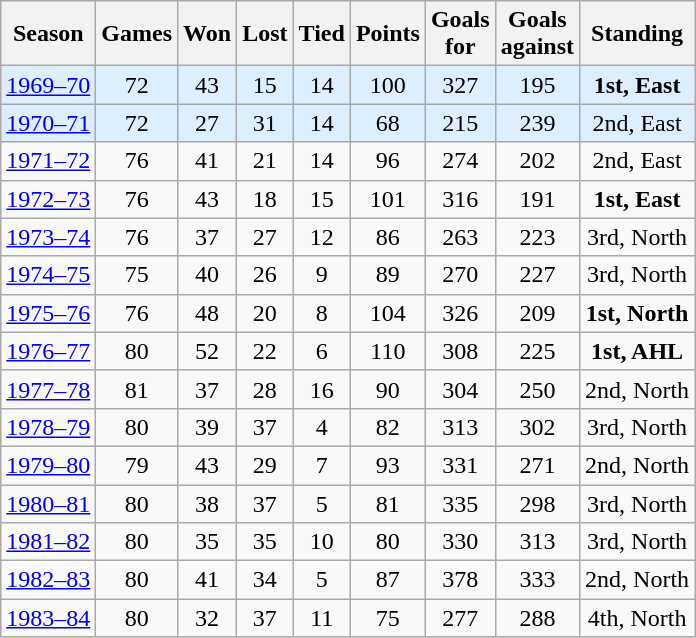<table class="wikitable" style="text-align:center">
<tr>
<th>Season</th>
<th>Games</th>
<th>Won</th>
<th>Lost</th>
<th>Tied</th>
<th>Points</th>
<th>Goals<br>for</th>
<th>Goals<br>against</th>
<th>Standing</th>
</tr>
<tr bgcolor="#ddeeff">
<td><a href='#'>1969–70</a></td>
<td>72</td>
<td>43</td>
<td>15</td>
<td>14</td>
<td>100</td>
<td>327</td>
<td>195</td>
<td><strong>1st, East</strong></td>
</tr>
<tr bgcolor="#ddeeff">
<td><a href='#'>1970–71</a></td>
<td>72</td>
<td>27</td>
<td>31</td>
<td>14</td>
<td>68</td>
<td>215</td>
<td>239</td>
<td>2nd, East</td>
</tr>
<tr>
<td><a href='#'>1971–72</a></td>
<td>76</td>
<td>41</td>
<td>21</td>
<td>14</td>
<td>96</td>
<td>274</td>
<td>202</td>
<td>2nd, East</td>
</tr>
<tr>
<td><a href='#'>1972–73</a></td>
<td>76</td>
<td>43</td>
<td>18</td>
<td>15</td>
<td>101</td>
<td>316</td>
<td>191</td>
<td><strong>1st, East</strong></td>
</tr>
<tr>
<td><a href='#'>1973–74</a></td>
<td>76</td>
<td>37</td>
<td>27</td>
<td>12</td>
<td>86</td>
<td>263</td>
<td>223</td>
<td>3rd, North</td>
</tr>
<tr>
<td><a href='#'>1974–75</a></td>
<td>75</td>
<td>40</td>
<td>26</td>
<td>9</td>
<td>89</td>
<td>270</td>
<td>227</td>
<td>3rd, North</td>
</tr>
<tr>
<td><a href='#'>1975–76</a></td>
<td>76</td>
<td>48</td>
<td>20</td>
<td>8</td>
<td>104</td>
<td>326</td>
<td>209</td>
<td><strong>1st, North</strong></td>
</tr>
<tr>
<td><a href='#'>1976–77</a></td>
<td>80</td>
<td>52</td>
<td>22</td>
<td>6</td>
<td>110</td>
<td>308</td>
<td>225</td>
<td><strong>1st, AHL</strong></td>
</tr>
<tr>
<td><a href='#'>1977–78</a></td>
<td>81</td>
<td>37</td>
<td>28</td>
<td>16</td>
<td>90</td>
<td>304</td>
<td>250</td>
<td>2nd, North</td>
</tr>
<tr>
<td><a href='#'>1978–79</a></td>
<td>80</td>
<td>39</td>
<td>37</td>
<td>4</td>
<td>82</td>
<td>313</td>
<td>302</td>
<td>3rd, North</td>
</tr>
<tr>
<td><a href='#'>1979–80</a></td>
<td>79</td>
<td>43</td>
<td>29</td>
<td>7</td>
<td>93</td>
<td>331</td>
<td>271</td>
<td>2nd, North</td>
</tr>
<tr>
<td><a href='#'>1980–81</a></td>
<td>80</td>
<td>38</td>
<td>37</td>
<td>5</td>
<td>81</td>
<td>335</td>
<td>298</td>
<td>3rd, North</td>
</tr>
<tr>
<td><a href='#'>1981–82</a></td>
<td>80</td>
<td>35</td>
<td>35</td>
<td>10</td>
<td>80</td>
<td>330</td>
<td>313</td>
<td>3rd, North</td>
</tr>
<tr>
<td><a href='#'>1982–83</a></td>
<td>80</td>
<td>41</td>
<td>34</td>
<td>5</td>
<td>87</td>
<td>378</td>
<td>333</td>
<td>2nd, North</td>
</tr>
<tr>
<td><a href='#'>1983–84</a></td>
<td>80</td>
<td>32</td>
<td>37</td>
<td>11</td>
<td>75</td>
<td>277</td>
<td>288</td>
<td>4th, North</td>
</tr>
</table>
